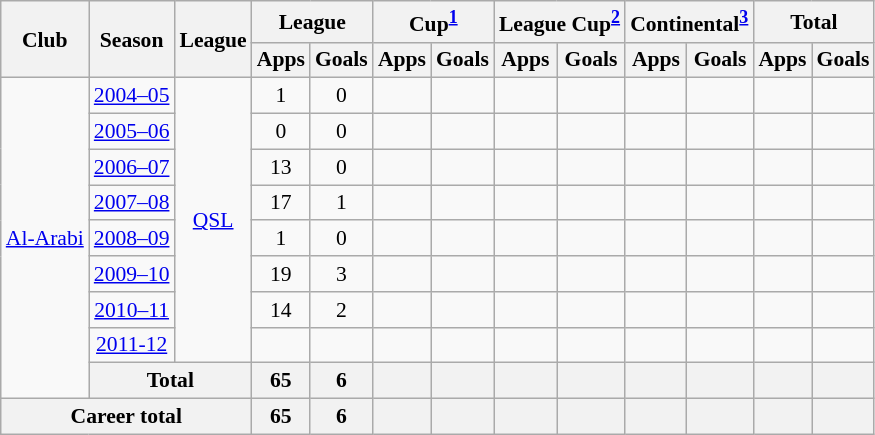<table class="wikitable" style="font-size:90%; text-align:center;">
<tr>
<th rowspan="2">Club</th>
<th rowspan="2">Season</th>
<th rowspan="2">League</th>
<th colspan="2">League</th>
<th colspan="2">Cup<sup><a href='#'>1</a></sup></th>
<th colspan="2">League Cup<sup><a href='#'>2</a></sup></th>
<th colspan="2">Continental<sup><a href='#'>3</a></sup></th>
<th colspan="2">Total</th>
</tr>
<tr>
<th>Apps</th>
<th>Goals</th>
<th>Apps</th>
<th>Goals</th>
<th>Apps</th>
<th>Goals</th>
<th>Apps</th>
<th>Goals</th>
<th>Apps</th>
<th>Goals</th>
</tr>
<tr>
<td rowspan="9"><a href='#'>Al-Arabi</a></td>
<td><a href='#'>2004–05</a></td>
<td rowspan="8"><a href='#'>QSL</a></td>
<td>1</td>
<td>0</td>
<td></td>
<td></td>
<td></td>
<td></td>
<td></td>
<td></td>
<td></td>
<td></td>
</tr>
<tr>
<td><a href='#'>2005–06</a></td>
<td>0</td>
<td>0</td>
<td></td>
<td></td>
<td></td>
<td></td>
<td></td>
<td></td>
<td></td>
<td></td>
</tr>
<tr>
<td><a href='#'>2006–07</a></td>
<td>13</td>
<td>0</td>
<td></td>
<td></td>
<td></td>
<td></td>
<td></td>
<td></td>
<td></td>
<td></td>
</tr>
<tr>
<td><a href='#'>2007–08</a></td>
<td>17</td>
<td>1</td>
<td></td>
<td></td>
<td></td>
<td></td>
<td></td>
<td></td>
<td></td>
<td></td>
</tr>
<tr>
<td><a href='#'>2008–09</a></td>
<td>1</td>
<td>0</td>
<td></td>
<td></td>
<td></td>
<td></td>
<td></td>
<td></td>
<td></td>
<td></td>
</tr>
<tr>
<td><a href='#'>2009–10</a></td>
<td>19</td>
<td>3</td>
<td></td>
<td></td>
<td></td>
<td></td>
<td></td>
<td></td>
<td></td>
<td></td>
</tr>
<tr>
<td><a href='#'>2010–11</a></td>
<td>14</td>
<td>2</td>
<td></td>
<td></td>
<td></td>
<td></td>
<td></td>
<td></td>
<td></td>
<td></td>
</tr>
<tr>
<td><a href='#'>2011-12</a></td>
<td></td>
<td></td>
<td></td>
<td></td>
<td></td>
<td></td>
<td></td>
<td></td>
<td></td>
<td></td>
</tr>
<tr>
<th colspan="2">Total</th>
<th>65</th>
<th>6</th>
<th></th>
<th></th>
<th></th>
<th></th>
<th></th>
<th></th>
<th></th>
<th></th>
</tr>
<tr>
<th colspan="3">Career total</th>
<th>65</th>
<th>6</th>
<th></th>
<th></th>
<th></th>
<th></th>
<th></th>
<th></th>
<th></th>
<th></th>
</tr>
</table>
